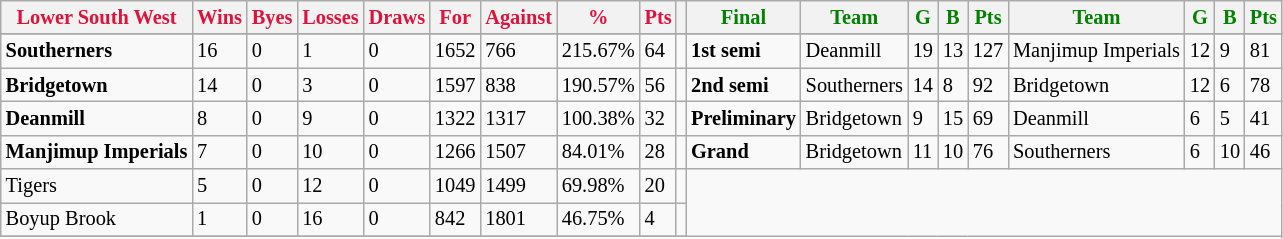<table style="font-size: 85%; text-align: left;" class="wikitable">
<tr>
<th style="color:crimson">Lower South West</th>
<th style="color:crimson">Wins</th>
<th style="color:crimson">Byes</th>
<th style="color:crimson">Losses</th>
<th style="color:crimson">Draws</th>
<th style="color:crimson">For</th>
<th style="color:crimson">Against</th>
<th style="color:crimson">%</th>
<th style="color:crimson">Pts</th>
<th></th>
<th style="color:green">Final</th>
<th style="color:green">Team</th>
<th style="color:green">G</th>
<th style="color:green">B</th>
<th style="color:green">Pts</th>
<th style="color:green">Team</th>
<th style="color:green">G</th>
<th style="color:green">B</th>
<th style="color:green">Pts</th>
</tr>
<tr>
</tr>
<tr>
</tr>
<tr>
<td><strong>	Southerners	</strong></td>
<td>16</td>
<td>0</td>
<td>1</td>
<td>0</td>
<td>1652</td>
<td>766</td>
<td>215.67%</td>
<td>64</td>
<td></td>
<td><strong>1st semi</strong></td>
<td>Deanmill</td>
<td>19</td>
<td>13</td>
<td>127</td>
<td>Manjimup Imperials</td>
<td>12</td>
<td>9</td>
<td>81</td>
</tr>
<tr>
<td><strong>	Bridgetown	</strong></td>
<td>14</td>
<td>0</td>
<td>3</td>
<td>0</td>
<td>1597</td>
<td>838</td>
<td>190.57%</td>
<td>56</td>
<td></td>
<td><strong>2nd semi</strong></td>
<td>Southerners</td>
<td>14</td>
<td>8</td>
<td>92</td>
<td>Bridgetown</td>
<td>12</td>
<td>6</td>
<td>78</td>
</tr>
<tr ||>
<td><strong>	Deanmill	</strong></td>
<td>8</td>
<td>0</td>
<td>9</td>
<td>0</td>
<td>1322</td>
<td>1317</td>
<td>100.38%</td>
<td>32</td>
<td></td>
<td><strong>Preliminary</strong></td>
<td>Bridgetown</td>
<td>9</td>
<td>15</td>
<td>69</td>
<td>Deanmill</td>
<td>6</td>
<td>5</td>
<td>41</td>
</tr>
<tr>
<td><strong>	Manjimup Imperials	</strong></td>
<td>7</td>
<td>0</td>
<td>10</td>
<td>0</td>
<td>1266</td>
<td>1507</td>
<td>84.01%</td>
<td>28</td>
<td></td>
<td><strong>Grand</strong></td>
<td>Bridgetown</td>
<td>11</td>
<td>10</td>
<td>76</td>
<td>Southerners</td>
<td>6</td>
<td>10</td>
<td>46</td>
</tr>
<tr>
<td>Tigers</td>
<td>5</td>
<td>0</td>
<td>12</td>
<td>0</td>
<td>1049</td>
<td>1499</td>
<td>69.98%</td>
<td>20</td>
<td></td>
</tr>
<tr>
<td>Boyup Brook</td>
<td>1</td>
<td>0</td>
<td>16</td>
<td>0</td>
<td>842</td>
<td>1801</td>
<td>46.75%</td>
<td>4</td>
<td></td>
</tr>
<tr>
</tr>
</table>
